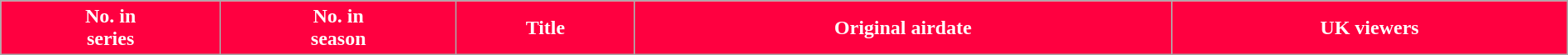<table class="wikitable plainrowheaders" style="width:100%; background:#fff;">
<tr style="color:white">
<th style="background: #FF0040;">No. in<br>series</th>
<th style="background: #FF0040;">No. in<br>season</th>
<th style="background: #FF0040;">Title</th>
<th style="background: #FF0040;">Original airdate</th>
<th style="background: #FF0040;">UK viewers<br>






</th>
</tr>
</table>
